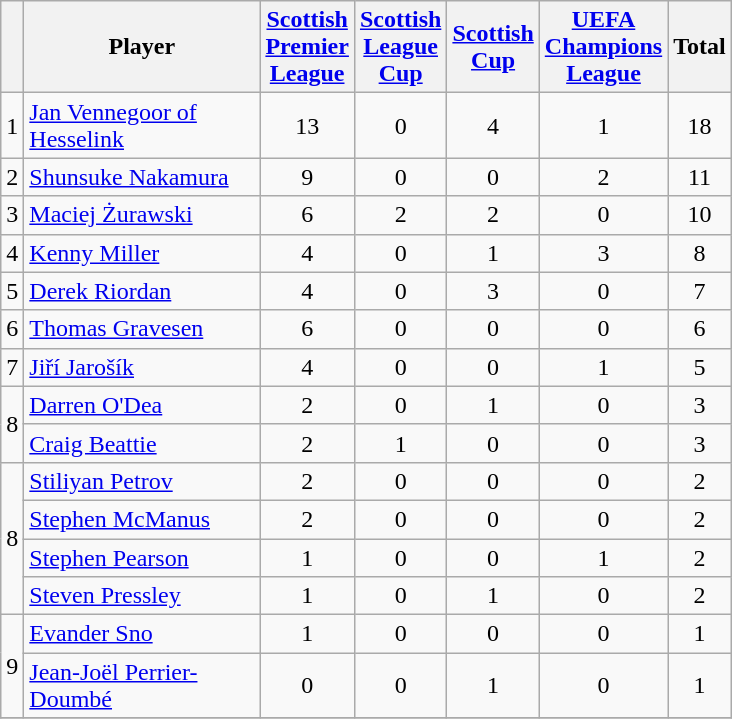<table class="wikitable">
<tr>
<th></th>
<th width="150">Player</th>
<th><a href='#'>Scottish<br>Premier<br>League</a><br></th>
<th><a href='#'>Scottish<br>League<br>Cup</a></th>
<th><a href='#'>Scottish<br>Cup</a></th>
<th><a href='#'>UEFA<br>Champions<br>League</a></th>
<th>Total</th>
</tr>
<tr>
<td align=center rowspan=1>1</td>
<td> <a href='#'>Jan Vennegoor of Hesselink</a></td>
<td align=center>13</td>
<td align=center>0</td>
<td align=center>4</td>
<td align=center>1</td>
<td align=center>18</td>
</tr>
<tr>
<td align=center rowspan=1>2</td>
<td> <a href='#'>Shunsuke Nakamura</a></td>
<td align=center>9</td>
<td align=center>0</td>
<td align=center>0</td>
<td align=center>2</td>
<td align=center>11</td>
</tr>
<tr>
<td align=center rowspan=1>3</td>
<td> <a href='#'>Maciej Żurawski</a></td>
<td align=center>6</td>
<td align=center>2</td>
<td align=center>2</td>
<td align=center>0</td>
<td align=center>10</td>
</tr>
<tr>
<td align=center rowspan=1>4</td>
<td> <a href='#'>Kenny Miller</a></td>
<td align=center>4</td>
<td align=center>0</td>
<td align=center>1</td>
<td align=center>3</td>
<td align=center>8</td>
</tr>
<tr>
<td align=center rowspan=1>5</td>
<td> <a href='#'>Derek Riordan</a></td>
<td align=center>4</td>
<td align=center>0</td>
<td align=center>3</td>
<td align=center>0</td>
<td align=center>7</td>
</tr>
<tr>
<td align=center rowspan=1>6</td>
<td> <a href='#'>Thomas Gravesen</a></td>
<td align=center>6</td>
<td align=center>0</td>
<td align=center>0</td>
<td align=center>0</td>
<td align=center>6</td>
</tr>
<tr>
<td align=center rowspan=1>7</td>
<td> <a href='#'>Jiří Jarošík</a></td>
<td align=center>4</td>
<td align=center>0</td>
<td align=center>0</td>
<td align=center>1</td>
<td align=center>5</td>
</tr>
<tr>
<td align=center rowspan=2>8</td>
<td> <a href='#'>Darren O'Dea</a></td>
<td align=center>2</td>
<td align=center>0</td>
<td align=center>1</td>
<td align=center>0</td>
<td align=center>3</td>
</tr>
<tr>
<td> <a href='#'>Craig Beattie</a></td>
<td align=center>2</td>
<td align=center>1</td>
<td align=center>0</td>
<td align=center>0</td>
<td align=center>3</td>
</tr>
<tr>
<td align=center rowspan=4>8</td>
<td> <a href='#'>Stiliyan Petrov</a></td>
<td align=center>2</td>
<td align=center>0</td>
<td align=center>0</td>
<td align=center>0</td>
<td align=center>2</td>
</tr>
<tr>
<td> <a href='#'>Stephen McManus</a></td>
<td align=center>2</td>
<td align=center>0</td>
<td align=center>0</td>
<td align=center>0</td>
<td align=center>2</td>
</tr>
<tr>
<td> <a href='#'>Stephen Pearson</a></td>
<td align=center>1</td>
<td align=center>0</td>
<td align=center>0</td>
<td align=center>1</td>
<td align=center>2</td>
</tr>
<tr>
<td> <a href='#'>Steven Pressley</a></td>
<td align=center>1</td>
<td align=center>0</td>
<td align=center>1</td>
<td align=center>0</td>
<td align=center>2</td>
</tr>
<tr>
<td align=center rowspan=2>9</td>
<td> <a href='#'>Evander Sno</a></td>
<td align=center>1</td>
<td align=center>0</td>
<td align=center>0</td>
<td align=center>0</td>
<td align=center>1</td>
</tr>
<tr>
<td> <a href='#'>Jean-Joël Perrier-Doumbé</a></td>
<td align=center>0</td>
<td align=center>0</td>
<td align=center>1</td>
<td align=center>0</td>
<td align=center>1</td>
</tr>
<tr>
</tr>
</table>
